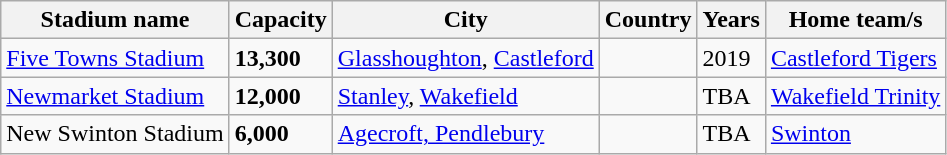<table class="wikitable">
<tr>
<th>Stadium name</th>
<th>Capacity</th>
<th>City</th>
<th>Country</th>
<th>Years</th>
<th>Home team/s</th>
</tr>
<tr>
<td><a href='#'>Five Towns Stadium</a></td>
<td><strong>13,300</strong></td>
<td><a href='#'>Glasshoughton</a>, <a href='#'>Castleford</a></td>
<td></td>
<td>2019</td>
<td><a href='#'>Castleford Tigers</a></td>
</tr>
<tr>
<td><a href='#'>Newmarket Stadium</a></td>
<td><strong>12,000</strong></td>
<td><a href='#'>Stanley</a>, <a href='#'>Wakefield</a></td>
<td></td>
<td>TBA</td>
<td><a href='#'>Wakefield Trinity</a></td>
</tr>
<tr>
<td>New Swinton Stadium</td>
<td><strong>6,000</strong></td>
<td><a href='#'>Agecroft, Pendlebury</a></td>
<td></td>
<td>TBA</td>
<td><a href='#'>Swinton</a></td>
</tr>
</table>
